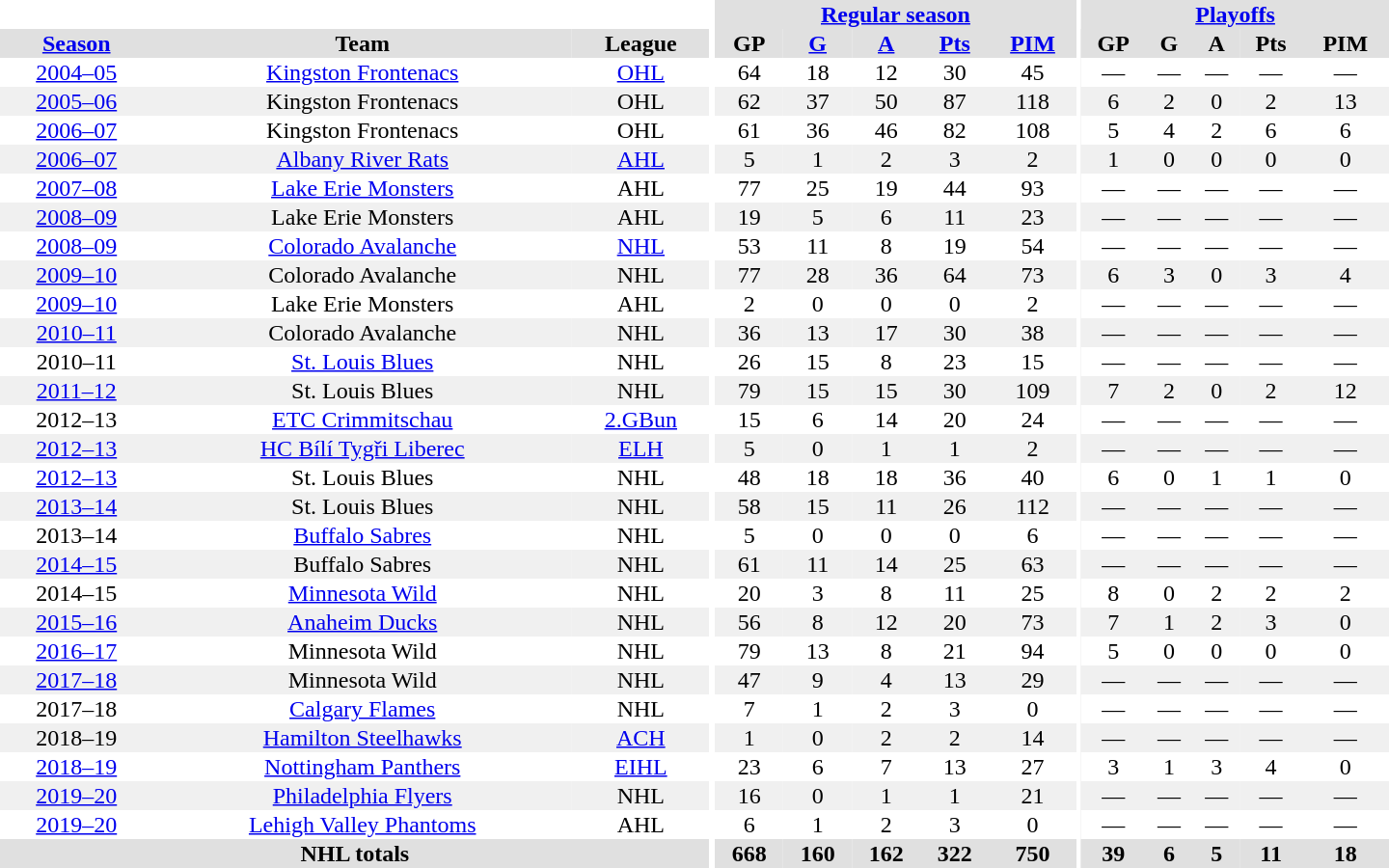<table border="0" cellpadding="1" cellspacing="0" style="text-align:center; width:60em">
<tr style="background: #e0e0e0;">
<th colspan="3"  style="background: #fff;"></th>
<th rowspan="100" style="background: #fff;"></th>
<th colspan="5"><a href='#'>Regular season</a></th>
<th rowspan="100" style="background: #fff;"></th>
<th colspan="5"><a href='#'>Playoffs</a></th>
</tr>
<tr style="background: #e0e0e0;">
<th><a href='#'>Season</a></th>
<th>Team</th>
<th>League</th>
<th>GP</th>
<th><a href='#'>G</a></th>
<th><a href='#'>A</a></th>
<th><a href='#'>Pts</a></th>
<th><a href='#'>PIM</a></th>
<th>GP</th>
<th>G</th>
<th>A</th>
<th>Pts</th>
<th>PIM</th>
</tr>
<tr>
<td><a href='#'>2004–05</a></td>
<td><a href='#'>Kingston Frontenacs</a></td>
<td><a href='#'>OHL</a></td>
<td>64</td>
<td>18</td>
<td>12</td>
<td>30</td>
<td>45</td>
<td>—</td>
<td>—</td>
<td>—</td>
<td>—</td>
<td>—</td>
</tr>
<tr style="background: #f0f0f0;">
<td><a href='#'>2005–06</a></td>
<td>Kingston Frontenacs</td>
<td>OHL</td>
<td>62</td>
<td>37</td>
<td>50</td>
<td>87</td>
<td>118</td>
<td>6</td>
<td>2</td>
<td>0</td>
<td>2</td>
<td>13</td>
</tr>
<tr>
<td><a href='#'>2006–07</a></td>
<td>Kingston Frontenacs</td>
<td>OHL</td>
<td>61</td>
<td>36</td>
<td>46</td>
<td>82</td>
<td>108</td>
<td>5</td>
<td>4</td>
<td>2</td>
<td>6</td>
<td>6</td>
</tr>
<tr style="background: #f0f0f0;">
<td><a href='#'>2006–07</a></td>
<td><a href='#'>Albany River Rats</a></td>
<td><a href='#'>AHL</a></td>
<td>5</td>
<td>1</td>
<td>2</td>
<td>3</td>
<td>2</td>
<td>1</td>
<td>0</td>
<td>0</td>
<td>0</td>
<td>0</td>
</tr>
<tr>
<td><a href='#'>2007–08</a></td>
<td><a href='#'>Lake Erie Monsters</a></td>
<td>AHL</td>
<td>77</td>
<td>25</td>
<td>19</td>
<td>44</td>
<td>93</td>
<td>—</td>
<td>—</td>
<td>—</td>
<td>—</td>
<td>—</td>
</tr>
<tr style="background: #f0f0f0;">
<td><a href='#'>2008–09</a></td>
<td>Lake Erie Monsters</td>
<td>AHL</td>
<td>19</td>
<td>5</td>
<td>6</td>
<td>11</td>
<td>23</td>
<td>—</td>
<td>—</td>
<td>—</td>
<td>—</td>
<td>—</td>
</tr>
<tr>
<td><a href='#'>2008–09</a></td>
<td><a href='#'>Colorado Avalanche</a></td>
<td><a href='#'>NHL</a></td>
<td>53</td>
<td>11</td>
<td>8</td>
<td>19</td>
<td>54</td>
<td>—</td>
<td>—</td>
<td>—</td>
<td>—</td>
<td>—</td>
</tr>
<tr style="background: #f0f0f0;">
<td><a href='#'>2009–10</a></td>
<td>Colorado Avalanche</td>
<td>NHL</td>
<td>77</td>
<td>28</td>
<td>36</td>
<td>64</td>
<td>73</td>
<td>6</td>
<td>3</td>
<td>0</td>
<td>3</td>
<td>4</td>
</tr>
<tr>
<td><a href='#'>2009–10</a></td>
<td>Lake Erie Monsters</td>
<td>AHL</td>
<td>2</td>
<td>0</td>
<td>0</td>
<td>0</td>
<td>2</td>
<td>—</td>
<td>—</td>
<td>—</td>
<td>—</td>
<td>—</td>
</tr>
<tr style="background: #f0f0f0;">
<td><a href='#'>2010–11</a></td>
<td>Colorado Avalanche</td>
<td>NHL</td>
<td>36</td>
<td>13</td>
<td>17</td>
<td>30</td>
<td>38</td>
<td>—</td>
<td>—</td>
<td>—</td>
<td>—</td>
<td>—</td>
</tr>
<tr>
<td>2010–11</td>
<td><a href='#'>St. Louis Blues</a></td>
<td>NHL</td>
<td>26</td>
<td>15</td>
<td>8</td>
<td>23</td>
<td>15</td>
<td>—</td>
<td>—</td>
<td>—</td>
<td>—</td>
<td>—</td>
</tr>
<tr style="background: #f0f0f0;">
<td><a href='#'>2011–12</a></td>
<td>St. Louis Blues</td>
<td>NHL</td>
<td>79</td>
<td>15</td>
<td>15</td>
<td>30</td>
<td>109</td>
<td>7</td>
<td>2</td>
<td>0</td>
<td>2</td>
<td>12</td>
</tr>
<tr>
<td>2012–13</td>
<td><a href='#'>ETC Crimmitschau</a></td>
<td><a href='#'>2.GBun</a></td>
<td>15</td>
<td>6</td>
<td>14</td>
<td>20</td>
<td>24</td>
<td>—</td>
<td>—</td>
<td>—</td>
<td>—</td>
<td>—</td>
</tr>
<tr style="background: #f0f0f0;">
<td><a href='#'>2012–13</a></td>
<td><a href='#'>HC Bílí Tygři Liberec</a></td>
<td><a href='#'>ELH</a></td>
<td>5</td>
<td>0</td>
<td>1</td>
<td>1</td>
<td>2</td>
<td>—</td>
<td>—</td>
<td>—</td>
<td>—</td>
<td>—</td>
</tr>
<tr>
<td><a href='#'>2012–13</a></td>
<td>St. Louis Blues</td>
<td>NHL</td>
<td>48</td>
<td>18</td>
<td>18</td>
<td>36</td>
<td>40</td>
<td>6</td>
<td>0</td>
<td>1</td>
<td>1</td>
<td>0</td>
</tr>
<tr style="background: #f0f0f0;">
<td><a href='#'>2013–14</a></td>
<td>St. Louis Blues</td>
<td>NHL</td>
<td>58</td>
<td>15</td>
<td>11</td>
<td>26</td>
<td>112</td>
<td>—</td>
<td>—</td>
<td>—</td>
<td>—</td>
<td>—</td>
</tr>
<tr>
<td>2013–14</td>
<td><a href='#'>Buffalo Sabres</a></td>
<td>NHL</td>
<td>5</td>
<td>0</td>
<td>0</td>
<td>0</td>
<td>6</td>
<td>—</td>
<td>—</td>
<td>—</td>
<td>—</td>
<td>—</td>
</tr>
<tr style="background: #f0f0f0;">
<td><a href='#'>2014–15</a></td>
<td>Buffalo Sabres</td>
<td>NHL</td>
<td>61</td>
<td>11</td>
<td>14</td>
<td>25</td>
<td>63</td>
<td>—</td>
<td>—</td>
<td>—</td>
<td>—</td>
<td>—</td>
</tr>
<tr>
<td>2014–15</td>
<td><a href='#'>Minnesota Wild</a></td>
<td>NHL</td>
<td>20</td>
<td>3</td>
<td>8</td>
<td>11</td>
<td>25</td>
<td>8</td>
<td>0</td>
<td>2</td>
<td>2</td>
<td>2</td>
</tr>
<tr style="background: #f0f0f0;">
<td><a href='#'>2015–16</a></td>
<td><a href='#'>Anaheim Ducks</a></td>
<td>NHL</td>
<td>56</td>
<td>8</td>
<td>12</td>
<td>20</td>
<td>73</td>
<td>7</td>
<td>1</td>
<td>2</td>
<td>3</td>
<td>0</td>
</tr>
<tr>
<td><a href='#'>2016–17</a></td>
<td>Minnesota Wild</td>
<td>NHL</td>
<td>79</td>
<td>13</td>
<td>8</td>
<td>21</td>
<td>94</td>
<td>5</td>
<td>0</td>
<td>0</td>
<td>0</td>
<td>0</td>
</tr>
<tr style="background: #f0f0f0;">
<td><a href='#'>2017–18</a></td>
<td>Minnesota Wild</td>
<td>NHL</td>
<td>47</td>
<td>9</td>
<td>4</td>
<td>13</td>
<td>29</td>
<td>—</td>
<td>—</td>
<td>—</td>
<td>—</td>
<td>—</td>
</tr>
<tr>
<td>2017–18</td>
<td><a href='#'>Calgary Flames</a></td>
<td>NHL</td>
<td>7</td>
<td>1</td>
<td>2</td>
<td>3</td>
<td>0</td>
<td>—</td>
<td>—</td>
<td>—</td>
<td>—</td>
<td>—</td>
</tr>
<tr style="background: #f0f0f0;">
<td>2018–19</td>
<td><a href='#'>Hamilton Steelhawks</a></td>
<td><a href='#'>ACH</a></td>
<td>1</td>
<td>0</td>
<td>2</td>
<td>2</td>
<td>14</td>
<td>—</td>
<td>—</td>
<td>—</td>
<td>—</td>
<td>—</td>
</tr>
<tr>
<td><a href='#'>2018–19</a></td>
<td><a href='#'>Nottingham Panthers</a></td>
<td><a href='#'>EIHL</a></td>
<td>23</td>
<td>6</td>
<td>7</td>
<td>13</td>
<td>27</td>
<td>3</td>
<td>1</td>
<td>3</td>
<td>4</td>
<td>0</td>
</tr>
<tr style="background: #f0f0f0;">
<td><a href='#'>2019–20</a></td>
<td><a href='#'>Philadelphia Flyers</a></td>
<td>NHL</td>
<td>16</td>
<td>0</td>
<td>1</td>
<td>1</td>
<td>21</td>
<td>—</td>
<td>—</td>
<td>—</td>
<td>—</td>
<td>—</td>
</tr>
<tr>
<td><a href='#'>2019–20</a></td>
<td><a href='#'>Lehigh Valley Phantoms</a></td>
<td>AHL</td>
<td>6</td>
<td>1</td>
<td>2</td>
<td>3</td>
<td>0</td>
<td>—</td>
<td>—</td>
<td>—</td>
<td>—</td>
<td>—</td>
</tr>
<tr style="background: #e0e0e0;">
<th colspan="3">NHL totals</th>
<th>668</th>
<th>160</th>
<th>162</th>
<th>322</th>
<th>750</th>
<th>39</th>
<th>6</th>
<th>5</th>
<th>11</th>
<th>18</th>
</tr>
</table>
